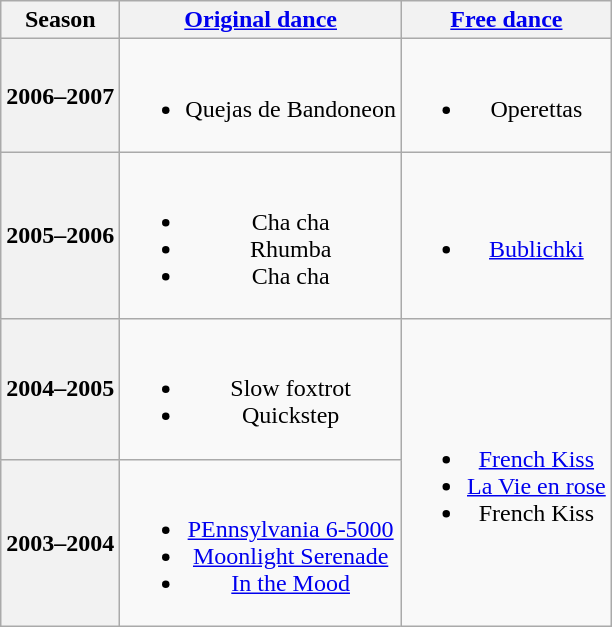<table class="wikitable" style="text-align:center">
<tr>
<th>Season</th>
<th><a href='#'>Original dance</a></th>
<th><a href='#'>Free dance</a></th>
</tr>
<tr>
<th>2006–2007<br></th>
<td><br><ul><li>Quejas de Bandoneon</li></ul></td>
<td><br><ul><li>Operettas <br></li></ul></td>
</tr>
<tr>
<th>2005–2006<br></th>
<td><br><ul><li>Cha cha</li><li>Rhumba</li><li>Cha cha</li></ul></td>
<td><br><ul><li><a href='#'>Bublichki</a></li></ul></td>
</tr>
<tr>
<th>2004–2005<br></th>
<td><br><ul><li>Slow foxtrot</li><li>Quickstep</li></ul></td>
<td rowspan=2><br><ul><li><a href='#'>French Kiss</a> <br></li><li><a href='#'>La Vie en rose</a></li><li>French Kiss</li></ul></td>
</tr>
<tr>
<th>2003–2004<br></th>
<td><br><ul><li> <a href='#'>PEnnsylvania 6-5000</a> <br></li><li> <a href='#'>Moonlight Serenade</a> <br></li><li> <a href='#'>In the Mood</a> <br></li></ul></td>
</tr>
</table>
